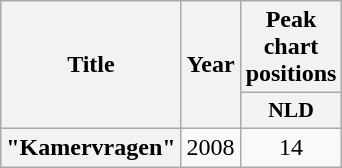<table class="wikitable plainrowheaders" style="text-align:center;">
<tr>
<th scope="col" rowspan="2">Title</th>
<th scope="col" rowspan="2">Year</th>
<th scope="col">Peak chart positions</th>
</tr>
<tr>
<th scope="col" style="width:3em;font-size:90%;">NLD<br></th>
</tr>
<tr>
<th scope="row">"Kamervragen"</th>
<td rowspan=2>2008</td>
<td>14</td>
</tr>
</table>
